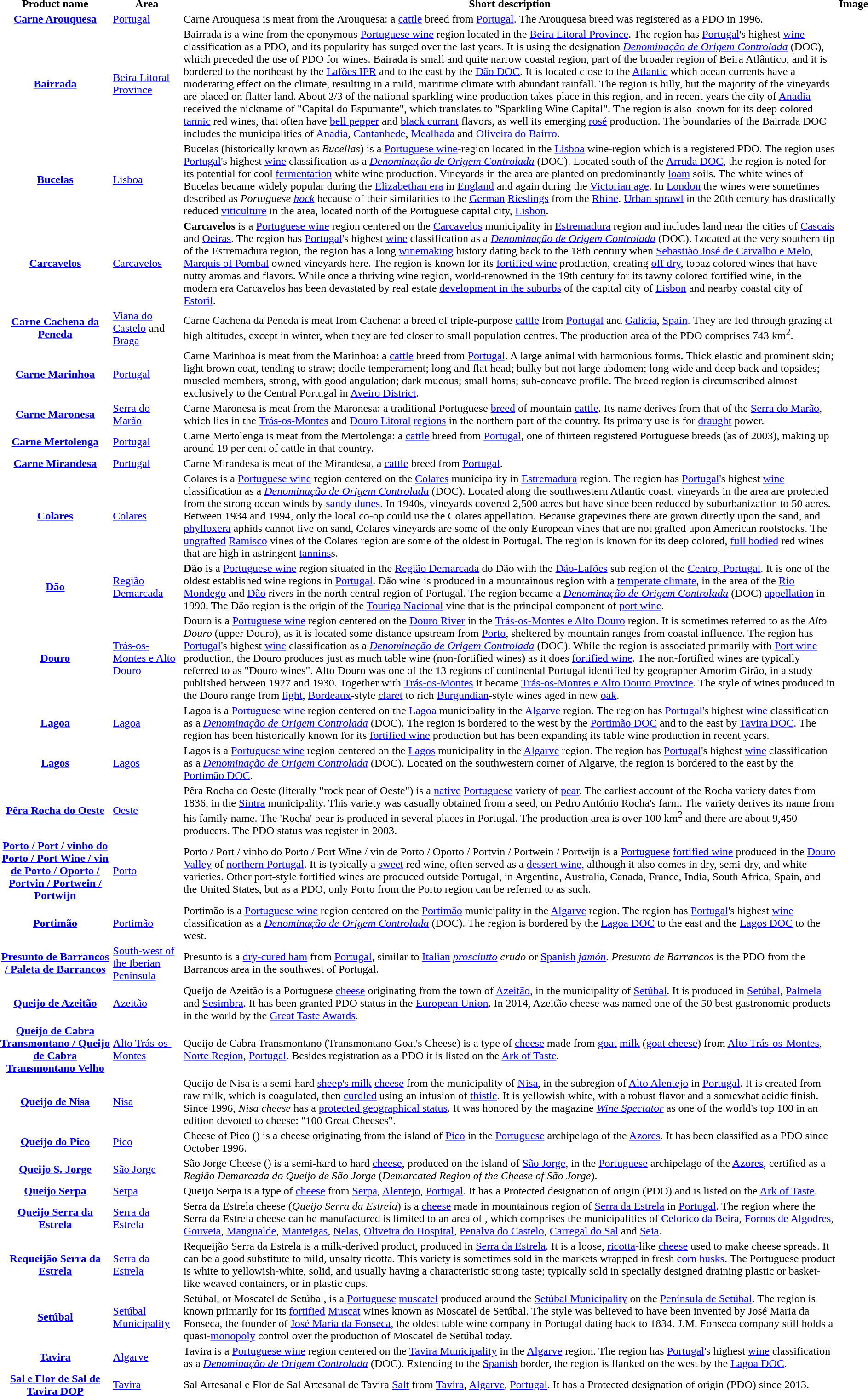<table>
<tr>
<th>Product name</th>
<th>Area</th>
<th>Short description</th>
<th>Image</th>
</tr>
<tr>
<th><a href='#'>Carne Arouquesa</a></th>
<td><a href='#'>Portugal</a></td>
<td>Carne Arouquesa is meat from the Arouquesa: a <a href='#'>cattle</a> breed from <a href='#'>Portugal</a>. The Arouquesa breed was registered as a PDO in 1996.</td>
<td></td>
</tr>
<tr>
<th><a href='#'>Bairrada</a></th>
<td><a href='#'>Beira Litoral Province</a></td>
<td>Bairrada is a wine from the eponymous <a href='#'>Portuguese wine</a> region located in the <a href='#'>Beira Litoral Province</a>. The region has <a href='#'>Portugal</a>'s highest <a href='#'>wine</a> classification as a PDO, and its popularity has surged over the last years. It is using the designation <em><a href='#'>Denominação de Origem Controlada</a></em> (DOC), which preceded the use of PDO for wines. Bairada is small and quite narrow coastal region, part of the broader region of Beira Atlântico, and it is bordered to the northeast by the <a href='#'>Lafões IPR</a> and to the east by the <a href='#'>Dão DOC</a>. It is located close to the <a href='#'>Atlantic</a> which ocean currents have a moderating effect on the climate, resulting in a mild, maritime climate with abundant rainfall. The region is hilly, but the majority of the vineyards are placed on flatter land. About 2/3 of the national sparkling wine production takes place in this region, and in recent years the city of <a href='#'>Anadia</a> received the nickname of "Capital do Espumante", which translates to "Sparkling Wine Capital". The region is also known for its deep colored <a href='#'>tannic</a> red wines, that often have <a href='#'>bell pepper</a> and <a href='#'>black currant</a> flavors, as well its emerging <a href='#'>rosé</a> production. The boundaries of the Bairrada DOC includes the municipalities of <a href='#'>Anadia</a>, <a href='#'>Cantanhede</a>, <a href='#'>Mealhada</a> and <a href='#'>Oliveira do Bairro</a>.</td>
<td></td>
</tr>
<tr>
<th><a href='#'>Bucelas</a></th>
<td><a href='#'>Lisboa</a></td>
<td>Bucelas (historically known as <em>Bucellas</em>) is a <a href='#'>Portuguese wine</a>-region located in the <a href='#'>Lisboa</a> wine-region which is a registered PDO. The region uses <a href='#'>Portugal</a>'s highest <a href='#'>wine</a> classification as a <em><a href='#'>Denominação de Origem Controlada</a></em> (DOC). Located south of the <a href='#'>Arruda DOC</a>, the region is noted for its potential for cool <a href='#'>fermentation</a> white wine production. Vineyards in the area are planted on predominantly <a href='#'>loam</a> soils. The white wines of Bucelas became widely popular during the <a href='#'>Elizabethan era</a> in <a href='#'>England</a> and again during the <a href='#'>Victorian age</a>. In <a href='#'>London</a> the wines were sometimes described as <em>Portuguese <a href='#'>hock</a></em> because of their similarities to the <a href='#'>German</a> <a href='#'>Rieslings</a> from the <a href='#'>Rhine</a>. <a href='#'>Urban sprawl</a> in the 20th century has drastically reduced <a href='#'>viticulture</a> in the area, located north of the Portuguese capital city, <a href='#'>Lisbon</a>.</td>
<td></td>
</tr>
<tr>
<th><a href='#'>Carcavelos</a></th>
<td><a href='#'>Carcavelos</a></td>
<td><strong>Carcavelos</strong> is a <a href='#'>Portuguese wine</a> region centered on the <a href='#'>Carcavelos</a> municipality in <a href='#'>Estremadura</a> region and includes land near the cities of <a href='#'>Cascais</a> and <a href='#'>Oeiras</a>. The region has <a href='#'>Portugal</a>'s highest <a href='#'>wine</a> classification as a <em><a href='#'>Denominação de Origem Controlada</a></em> (DOC). Located at the very southern tip of the Estremadura region, the region has a long <a href='#'>winemaking</a> history dating back to the 18th century when <a href='#'>Sebastião José de Carvalho e Melo, Marquis of Pombal</a> owned vineyards here. The region is known for its <a href='#'>fortified wine</a> production, creating <a href='#'>off dry</a>, topaz colored wines that have nutty aromas and flavors. While once a thriving wine region, world-renowned in the 19th century for its tawny colored fortified wine, in the modern era Carcavelos has been devastated by real estate <a href='#'>development in the suburbs</a> of the capital city of <a href='#'>Lisbon</a> and nearby coastal city of <a href='#'>Estoril</a>.</td>
<td></td>
</tr>
<tr>
<th><a href='#'>Carne Cachena da Peneda</a></th>
<td><a href='#'>Viana do Castelo</a> and <a href='#'>Braga</a></td>
<td>Carne Cachena da Peneda is meat from Cachena: a breed of triple-purpose <a href='#'>cattle</a> from <a href='#'>Portugal</a> and <a href='#'>Galicia</a>, <a href='#'>Spain</a>. They are fed through grazing at high altitudes, except in winter, when they are fed closer to small population centres. The production area of the PDO comprises 743 km<sup>2</sup>.</td>
<td></td>
</tr>
<tr>
<th><a href='#'>Carne Marinhoa</a></th>
<td><a href='#'>Portugal</a></td>
<td>Carne Marinhoa is meat from the Marinhoa: a <a href='#'>cattle</a> breed from <a href='#'>Portugal</a>. A large animal with harmonious forms. Thick elastic and prominent skin; light brown coat, tending to straw; docile temperament; long and flat head; bulky but not large abdomen; long wide and deep back and topsides; muscled members, strong, with good angulation; dark mucous; small horns; sub-concave profile. The breed region is circumscribed almost exclusively to the Central Portugal in <a href='#'>Aveiro District</a>.</td>
<td></td>
</tr>
<tr>
<th><a href='#'>Carne Maronesa</a></th>
<td><a href='#'>Serra do Marão</a></td>
<td>Carne Maronesa is meat from the Maronesa: a traditional Portuguese <a href='#'>breed</a> of mountain <a href='#'>cattle</a>. Its name derives from that of the <a href='#'>Serra do Marão</a>, which lies in the <a href='#'>Trás-os-Montes</a> and <a href='#'>Douro Litoral</a> <a href='#'>regions</a> in the northern part of the country. Its primary use is for <a href='#'>draught</a> power.</td>
<td></td>
</tr>
<tr>
<th><a href='#'>Carne Mertolenga</a></th>
<td><a href='#'>Portugal</a></td>
<td>Carne Mertolenga is meat from the Mertolenga: a <a href='#'>cattle</a> breed from <a href='#'>Portugal</a>, one of thirteen registered Portuguese breeds (as of 2003), making up around 19 per cent of cattle in that country.</td>
<td></td>
</tr>
<tr>
<th><a href='#'>Carne Mirandesa</a></th>
<td><a href='#'>Portugal</a></td>
<td>Carne Mirandesa is meat of the Mirandesa, a <a href='#'>cattle</a> breed from <a href='#'>Portugal</a>.</td>
<td></td>
</tr>
<tr>
<th><a href='#'>Colares</a></th>
<td><a href='#'>Colares</a></td>
<td>Colares is a <a href='#'>Portuguese wine</a> region centered on the <a href='#'>Colares</a> municipality in <a href='#'>Estremadura</a> region. The region has <a href='#'>Portugal</a>'s highest <a href='#'>wine</a> classification as a <em><a href='#'>Denominação de Origem Controlada</a></em> (DOC). Located along the southwestern Atlantic coast, vineyards in the area are protected from the strong ocean winds by <a href='#'>sandy</a> <a href='#'>dunes</a>. In 1940s, vineyards covered 2,500 acres but have since been reduced by suburbanization to 50 acres. Between 1934 and 1994, only the local co-op could use the Colares appellation. Because grapevines there are grown directly upon the sand, and <a href='#'>phylloxera</a> aphids cannot live on sand, Colares vineyards are some of the only European vines that are not grafted upon American rootstocks. The <a href='#'>ungrafted</a> <a href='#'>Ramisco</a> vines of the Colares region are some of the oldest in Portugal. The region is known for its deep colored, <a href='#'>full bodied</a> red wines that are high in astringent <a href='#'>tannins</a>s.</td>
<td></td>
</tr>
<tr>
<th><a href='#'>Dão</a></th>
<td><a href='#'>Região Demarcada</a></td>
<td><strong>Dão</strong> is a <a href='#'>Portuguese wine</a> region situated in the <a href='#'>Região Demarcada</a> do Dão with the <a href='#'>Dão-Lafões</a> sub region of the <a href='#'>Centro, Portugal</a>. It is one of the oldest established wine regions in <a href='#'>Portugal</a>. Dão wine is produced in a mountainous region with a <a href='#'>temperate climate</a>, in the area of the <a href='#'>Rio Mondego</a> and <a href='#'>Dão</a> rivers in the north central region of Portugal. The region became a <em><a href='#'>Denominação de Origem Controlada</a></em> (DOC) <a href='#'>appellation</a> in 1990. The Dão region is the origin of the <a href='#'>Touriga Nacional</a> vine that is the principal component of <a href='#'>port wine</a>.</td>
<td></td>
</tr>
<tr>
<th><a href='#'>Douro</a></th>
<td><a href='#'>Trás-os-Montes e Alto Douro</a></td>
<td>Douro is a <a href='#'>Portuguese wine</a> region centered on the <a href='#'>Douro River</a> in the <a href='#'>Trás-os-Montes e Alto Douro</a> region. It is sometimes referred to as the <em>Alto Douro</em> (upper Douro), as it is located some distance upstream from <a href='#'>Porto</a>, sheltered by mountain ranges from coastal influence. The region has <a href='#'>Portugal</a>'s highest <a href='#'>wine</a> classification as a <em><a href='#'>Denominação de Origem Controlada</a></em> (DOC). While the region is associated primarily with <a href='#'>Port wine</a> production, the Douro produces just as much table wine (non-fortified wines) as it does <a href='#'>fortified wine</a>. The non-fortified wines are typically referred to as "Douro wines". Alto Douro was one of the 13 regions of continental Portugal identified by geographer Amorim Girão, in a study published between 1927 and 1930. Together with <a href='#'>Trás-os-Montes</a> it became <a href='#'>Trás-os-Montes e Alto Douro Province</a>. The style of wines produced in the Douro range from <a href='#'>light</a>, <a href='#'>Bordeaux</a>-style <a href='#'>claret</a> to rich <a href='#'>Burgundian</a>-style wines aged in new <a href='#'>oak</a>.</td>
<td></td>
</tr>
<tr>
<th><a href='#'>Lagoa</a></th>
<td><a href='#'>Lagoa</a></td>
<td>Lagoa is a <a href='#'>Portuguese wine</a> region centered on the <a href='#'>Lagoa</a> municipality in the <a href='#'>Algarve</a> region. The region has <a href='#'>Portugal</a>'s highest <a href='#'>wine</a> classification as a <em><a href='#'>Denominação de Origem Controlada</a></em> (DOC). The region is bordered to the west by the <a href='#'>Portimão DOC</a> and to the east by <a href='#'>Tavira DOC</a>. The region has been historically known for its <a href='#'>fortified wine</a> production but has been expanding its table wine production in recent years.</td>
<td></td>
</tr>
<tr>
<th><a href='#'>Lagos</a></th>
<td><a href='#'>Lagos</a></td>
<td>Lagos is a <a href='#'>Portuguese wine</a> region centered on the <a href='#'>Lagos</a> municipality in the <a href='#'>Algarve</a> region. The region has <a href='#'>Portugal</a>'s highest <a href='#'>wine</a> classification as a <em><a href='#'>Denominação de Origem Controlada</a></em> (DOC). Located on the southwestern corner of Algarve, the region is bordered to the east by the <a href='#'>Portimão DOC</a>.</td>
<td></td>
</tr>
<tr>
<th><a href='#'>Pêra Rocha do Oeste</a></th>
<td><a href='#'>Oeste</a></td>
<td>Pêra Rocha do Oeste (literally "rock pear of Oeste") is a <a href='#'>native</a> <a href='#'>Portuguese</a> variety of <a href='#'>pear</a>. The earliest account of the Rocha variety dates from 1836, in the <a href='#'>Sintra</a> municipality. This variety was casually obtained from a seed, on Pedro António Rocha's farm. The variety derives its name from his family name. The 'Rocha' pear is produced in several places in Portugal. The production area is over 100 km<sup>2</sup> and there are about 9,450 producers. The PDO status was register in 2003.</td>
<td></td>
</tr>
<tr>
<th><a href='#'>Porto / Port / vinho do Porto / Port Wine / vin de Porto / Oporto / Portvin / Portwein / Portwijn</a></th>
<td><a href='#'>Porto</a></td>
<td>Porto / Port / vinho do Porto / Port Wine / vin de Porto / Oporto / Portvin / Portwein / Portwijn is a <a href='#'>Portuguese</a> <a href='#'>fortified wine</a> produced in the <a href='#'>Douro Valley</a> of <a href='#'>northern Portugal</a>. It is typically a <a href='#'>sweet</a> red wine, often served as a <a href='#'>dessert wine</a>, although it also comes in dry, semi-dry, and white varieties. Other port-style fortified wines are produced outside Portugal, in Argentina, Australia, Canada, France, India, South Africa, Spain, and the United States, but as a PDO, only Porto from the Porto region can be referred to as such.</td>
<td></td>
</tr>
<tr>
<th><a href='#'>Portimão</a></th>
<td><a href='#'>Portimão</a></td>
<td>Portimão is a <a href='#'>Portuguese wine</a> region centered on the <a href='#'>Portimão</a> municipality in the <a href='#'>Algarve</a> region. The region has <a href='#'>Portugal</a>'s highest <a href='#'>wine</a> classification as a <em><a href='#'>Denominação de Origem Controlada</a></em> (DOC). The region is bordered by the <a href='#'>Lagoa DOC</a> to the east and the <a href='#'>Lagos DOC</a> to the west.</td>
<td></td>
</tr>
<tr>
<th><a href='#'>Presunto de Barrancos / Paleta de Barrancos</a></th>
<td><a href='#'>South-west of the Iberian Peninsula</a></td>
<td>Presunto is a <a href='#'>dry-cured ham</a> from <a href='#'>Portugal</a>, similar to <a href='#'>Italian</a> <em><a href='#'>prosciutto</a> crudo</em> or <a href='#'>Spanish</a> <em><a href='#'>jamón</a></em>. <em>Presunto de Barrancos</em> is the PDO from the Barrancos area in the southwest of Portugal.</td>
</tr>
<tr>
<th><a href='#'>Queijo de Azeitão</a></th>
<td><a href='#'>Azeitão</a></td>
<td>Queijo de Azeitão is a Portuguese <a href='#'>cheese</a> originating from the town of <a href='#'>Azeitão</a>, in the municipality of <a href='#'>Setúbal</a>. It is produced in <a href='#'>Setúbal</a>, <a href='#'>Palmela</a> and <a href='#'>Sesimbra</a>. It has been granted PDO status in the <a href='#'>European Union</a>. In 2014, Azeitão cheese was named one of the 50 best gastronomic products in the world by the <a href='#'>Great Taste Awards</a>.</td>
<td></td>
</tr>
<tr>
<th><a href='#'>Queijo de Cabra Transmontano / Queijo de Cabra Transmontano Velho</a></th>
<td><a href='#'>Alto Trás-os-Montes</a></td>
<td>Queijo de Cabra Transmontano (Transmontano Goat's Cheese) is a type of <a href='#'>cheese</a> made from <a href='#'>goat</a> <a href='#'>milk</a> (<a href='#'>goat cheese</a>) from <a href='#'>Alto Trás-os-Montes</a>, <a href='#'>Norte Region</a>, <a href='#'>Portugal</a>. Besides registration as a PDO it is listed on the <a href='#'>Ark of Taste</a>.</td>
<td></td>
</tr>
<tr>
<th><a href='#'>Queijo de Nisa</a></th>
<td><a href='#'>Nisa</a></td>
<td>Queijo de Nisa is a semi-hard <a href='#'>sheep's milk</a> <a href='#'>cheese</a> from the municipality of <a href='#'>Nisa</a>, in the subregion of <a href='#'>Alto Alentejo</a> in <a href='#'>Portugal</a>. It is created from raw milk, which is coagulated, then <a href='#'>curdled</a> using an infusion of <a href='#'>thistle</a>. It is yellowish white, with a robust flavor and a somewhat acidic finish. Since 1996, <em>Nisa cheese</em> has a <a href='#'>protected geographical status</a>. It was honored by the magazine <em><a href='#'>Wine Spectator</a></em> as one of the world's top 100 in an edition devoted to cheese: "100 Great Cheeses".</td>
<td></td>
</tr>
<tr>
<th><a href='#'>Queijo do Pico</a></th>
<td><a href='#'>Pico</a></td>
<td>Cheese of Pico () is a cheese originating from the island of <a href='#'>Pico</a> in the <a href='#'>Portuguese</a> archipelago of the <a href='#'>Azores</a>. It has been classified as a PDO since October 1996.</td>
<td></td>
</tr>
<tr>
<th><a href='#'>Queijo S. Jorge</a></th>
<td><a href='#'>São Jorge</a></td>
<td>São Jorge Cheese () is a semi-hard to hard <a href='#'>cheese</a>, produced on the island of <a href='#'>São Jorge</a>, in the <a href='#'>Portuguese</a> archipelago of the <a href='#'>Azores</a>, certified as a <em>Região Demarcada do Queijo de São Jorge</em> (<em>Demarcated Region of the Cheese of São Jorge</em>).</td>
<td></td>
</tr>
<tr>
<th><a href='#'>Queijo Serpa</a></th>
<td><a href='#'>Serpa</a></td>
<td>Queijo Serpa is a type of <a href='#'>cheese</a> from <a href='#'>Serpa</a>, <a href='#'>Alentejo</a>, <a href='#'>Portugal</a>. It has a Protected designation of origin (PDO) and is listed on the <a href='#'>Ark of Taste</a>.</td>
<td></td>
</tr>
<tr>
<th><a href='#'>Queijo Serra da Estrela</a></th>
<td><a href='#'>Serra da Estrela</a></td>
<td>Serra da Estrela cheese (<em>Queijo Serra da Estrela</em>) is a <a href='#'>cheese</a> made in mountainous region of <a href='#'>Serra da Estrela</a> in <a href='#'>Portugal</a>. The region where the Serra da Estrela cheese can be manufactured is limited to an area of , which comprises the municipalities of <a href='#'>Celorico da Beira</a>, <a href='#'>Fornos de Algodres</a>, <a href='#'>Gouveia</a>, <a href='#'>Mangualde</a>, <a href='#'>Manteigas</a>, <a href='#'>Nelas</a>, <a href='#'>Oliveira do Hospital</a>, <a href='#'>Penalva do Castelo</a>, <a href='#'>Carregal do Sal</a> and <a href='#'>Seia</a>.</td>
<td></td>
</tr>
<tr>
<th><a href='#'>Requeijão Serra da Estrela</a></th>
<td><a href='#'>Serra da Estrela</a></td>
<td>Requeijão Serra da Estrela is a milk-derived product, produced in <a href='#'>Serra da Estrela</a>. It is a loose, <a href='#'>ricotta</a>-like <a href='#'>cheese</a> used to make cheese spreads. It can be a good substitute to mild, unsalty ricotta. This variety is sometimes sold in the markets wrapped in fresh <a href='#'>corn husks</a>. The Portuguese product is white to yellowish-white, solid, and usually having a characteristic strong taste; typically sold in specially designed draining plastic or basket-like weaved containers, or in plastic cups.</td>
<td></td>
</tr>
<tr>
<th><a href='#'>Setúbal</a></th>
<td><a href='#'>Setúbal Municipality</a></td>
<td>Setúbal, or Moscatel de Setúbal, is a <a href='#'>Portuguese</a> <a href='#'>muscatel</a> produced around the <a href='#'>Setúbal Municipality</a> on the <a href='#'>Península de Setúbal</a>. The region is known primarily for its <a href='#'>fortified</a> <a href='#'>Muscat</a> wines known as Moscatel de Setúbal. The style was believed to have been invented by José Maria da Fonseca, the founder of <a href='#'>José Maria da Fonseca</a>, the oldest table wine company in Portugal dating back to 1834. J.M. Fonseca company still holds a quasi-<a href='#'>monopoly</a> control over the production of Moscatel de Setúbal today.</td>
<td></td>
</tr>
<tr>
<th><a href='#'>Tavira</a></th>
<td><a href='#'>Algarve</a></td>
<td>Tavira is a <a href='#'>Portuguese wine</a> region centered on the <a href='#'>Tavira Municipality</a> in the <a href='#'>Algarve</a> region. The region has <a href='#'>Portugal</a>'s highest <a href='#'>wine</a> classification as a <em><a href='#'>Denominação de Origem Controlada</a></em> (DOC). Extending to the <a href='#'>Spanish</a> border, the region is flanked on the west by the <a href='#'>Lagoa DOC</a>.</td>
</tr>
<tr>
<th><a href='#'>Sal e Flor de Sal de Tavira DOP</a></th>
<td><a href='#'>Tavira</a></td>
<td>Sal Artesanal e Flor de Sal Artesanal de Tavira  <a href='#'>Salt</a> from <a href='#'>Tavira</a>, <a href='#'>Algarve</a>, <a href='#'>Portugal</a>. It has a Protected designation of origin (PDO) since 2013.</td>
<td></td>
</tr>
<tr>
</tr>
</table>
